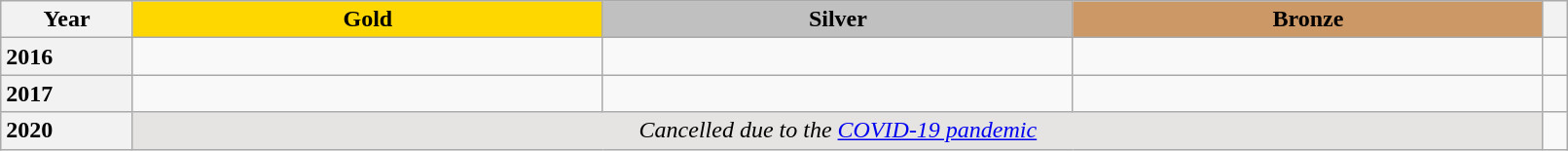<table class="wikitable unsortable" style="text-align:left; width:85%">
<tr>
<th scope="col" style="text-align:center">Year</th>
<td scope="col" style="text-align:center; width:30%; background:gold"><strong>Gold</strong></td>
<td scope="col" style="text-align:center; width:30%; background:silver"><strong>Silver</strong></td>
<td scope="col" style="text-align:center; width:30%; background:#c96"><strong>Bronze</strong></td>
<th scope="col" style="text-align:center"></th>
</tr>
<tr>
<th scope="row" style="text-align:left">2016</th>
<td></td>
<td></td>
<td></td>
<td></td>
</tr>
<tr>
<th scope="row" style="text-align:left">2017</th>
<td></td>
<td></td>
<td></td>
<td></td>
</tr>
<tr>
<th scope="row" style="text-align:left">2020</th>
<td colspan="3" align="center" bgcolor="e5e4e2"><em>Cancelled due to the <a href='#'>COVID-19 pandemic</a></em></td>
<td></td>
</tr>
</table>
